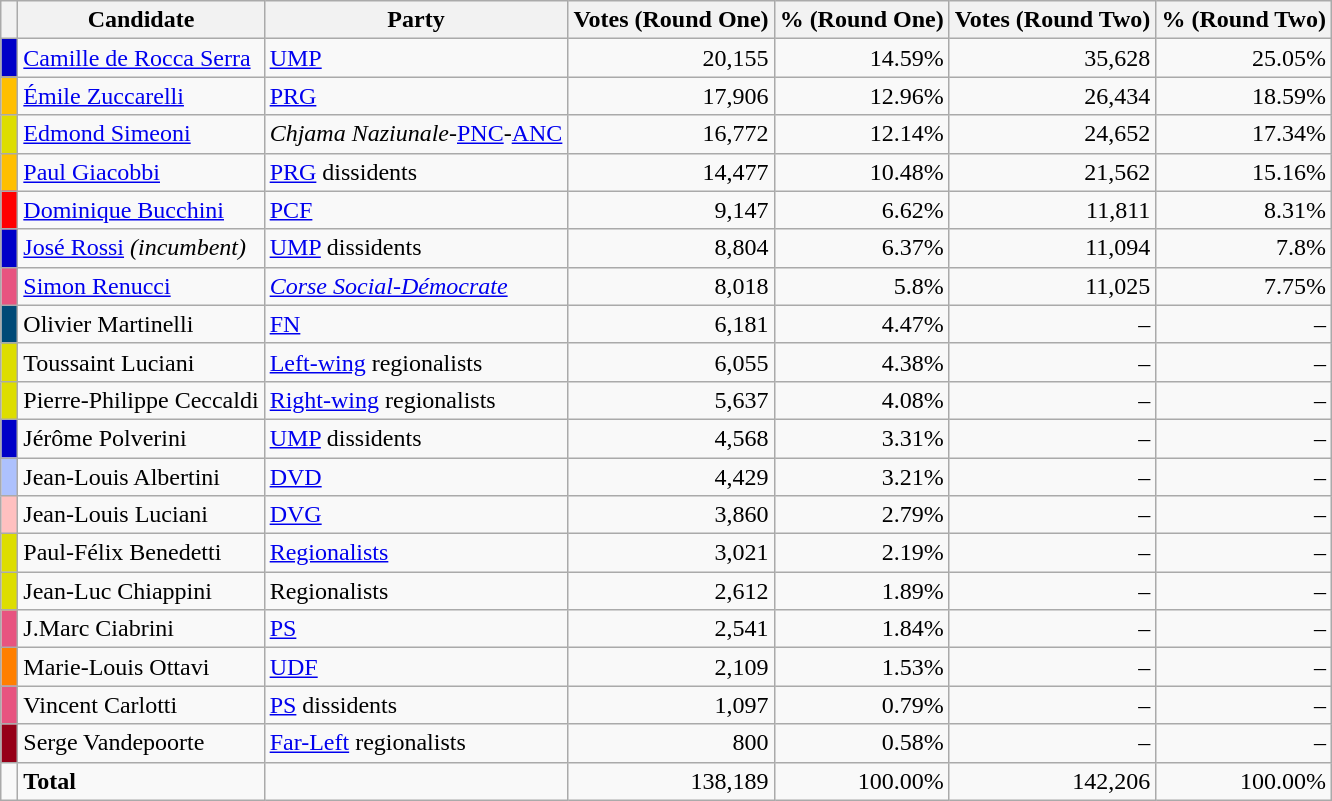<table class="wikitable" style="text-align:right">
<tr>
<th></th>
<th>Candidate</th>
<th>Party</th>
<th>Votes (Round One)</th>
<th>% (Round One)</th>
<th>Votes (Round Two)</th>
<th>% (Round Two)</th>
</tr>
<tr>
<td bgcolor="#0000C8"> </td>
<td align=left><a href='#'>Camille de Rocca Serra</a></td>
<td align=left><a href='#'>UMP</a></td>
<td>20,155</td>
<td>14.59%</td>
<td>35,628</td>
<td>25.05%</td>
</tr>
<tr>
<td bgcolor="#FFBF00"> </td>
<td align=left><a href='#'>Émile Zuccarelli</a></td>
<td align=left><a href='#'>PRG</a></td>
<td>17,906</td>
<td>12.96%</td>
<td>26,434</td>
<td>18.59%</td>
</tr>
<tr>
<td bgcolor="#DDDD00"> </td>
<td align=left><a href='#'>Edmond Simeoni</a></td>
<td align=left><em>Chjama Naziunale</em>-<a href='#'>PNC</a>-<a href='#'>ANC</a></td>
<td>16,772</td>
<td>12.14%</td>
<td>24,652</td>
<td>17.34%</td>
</tr>
<tr>
<td bgcolor="#FFBF00"> </td>
<td align=left><a href='#'>Paul Giacobbi</a></td>
<td align=left><a href='#'>PRG</a> dissidents</td>
<td>14,477</td>
<td>10.48%</td>
<td>21,562</td>
<td>15.16%</td>
</tr>
<tr>
<td bgcolor="RED"> </td>
<td align=left><a href='#'>Dominique Bucchini</a></td>
<td align=left><a href='#'>PCF</a></td>
<td>9,147</td>
<td>6.62%</td>
<td>11,811</td>
<td>8.31%</td>
</tr>
<tr>
<td bgcolor="#0000C8"> </td>
<td align=left><a href='#'>José Rossi</a> <em>(incumbent)</em></td>
<td align=left><a href='#'>UMP</a> dissidents</td>
<td>8,804</td>
<td>6.37%</td>
<td>11,094</td>
<td>7.8%</td>
</tr>
<tr>
<td bgcolor="#E75480"> </td>
<td align=left><a href='#'>Simon Renucci</a></td>
<td align=left><em><a href='#'>Corse Social-Démocrate</a></em></td>
<td>8,018</td>
<td>5.8%</td>
<td>11,025</td>
<td>7.75%</td>
</tr>
<tr>
<td bgcolor="#004A77"> </td>
<td align=left>Olivier Martinelli</td>
<td align=left><a href='#'>FN</a></td>
<td>6,181</td>
<td>4.47%</td>
<td>–</td>
<td>–</td>
</tr>
<tr>
<td bgcolor="#DDDD00"> </td>
<td align=left>Toussaint Luciani</td>
<td align=left><a href='#'>Left-wing</a> regionalists</td>
<td>6,055</td>
<td>4.38%</td>
<td>–</td>
<td>–</td>
</tr>
<tr>
<td bgcolor="#DDDD00"> </td>
<td align=left>Pierre-Philippe Ceccaldi</td>
<td align=left><a href='#'>Right-wing</a> regionalists</td>
<td>5,637</td>
<td>4.08%</td>
<td>–</td>
<td>–</td>
</tr>
<tr>
<td bgcolor="#0000C8"> </td>
<td align=left>Jérôme Polverini</td>
<td align=left><a href='#'>UMP</a> dissidents</td>
<td>4,568</td>
<td>3.31%</td>
<td>–</td>
<td>–</td>
</tr>
<tr>
<td bgcolor="#ADC1FD"> </td>
<td align=left>Jean-Louis Albertini</td>
<td align=left><a href='#'>DVD</a></td>
<td>4,429</td>
<td>3.21%</td>
<td>–</td>
<td>–</td>
</tr>
<tr>
<td bgcolor="#FFC0C0"> </td>
<td align=left>Jean-Louis Luciani</td>
<td align=left><a href='#'>DVG</a></td>
<td>3,860</td>
<td>2.79%</td>
<td>–</td>
<td>–</td>
</tr>
<tr>
<td bgcolor="#dddd00"> </td>
<td align=left>Paul-Félix Benedetti</td>
<td align=left><a href='#'>Regionalists</a></td>
<td>3,021</td>
<td>2.19%</td>
<td>–</td>
<td>–</td>
</tr>
<tr>
<td bgcolor="#dddd00"> </td>
<td align=left>Jean-Luc Chiappini</td>
<td align=left>Regionalists</td>
<td>2,612</td>
<td>1.89%</td>
<td>–</td>
<td>–</td>
</tr>
<tr>
<td bgcolor="#E75480"> </td>
<td align=left>J.Marc Ciabrini</td>
<td align=left><a href='#'>PS</a></td>
<td>2,541</td>
<td>1.84%</td>
<td>–</td>
<td>–</td>
</tr>
<tr>
<td bgcolor="#FF7F00"> </td>
<td align=left>Marie-Louis Ottavi</td>
<td align=left><a href='#'>UDF</a></td>
<td>2,109</td>
<td>1.53%</td>
<td>–</td>
<td>–</td>
</tr>
<tr>
<td bgcolor="#E75480"> </td>
<td align=left>Vincent Carlotti</td>
<td align=left><a href='#'>PS</a> dissidents</td>
<td>1,097</td>
<td>0.79%</td>
<td>–</td>
<td>–</td>
</tr>
<tr>
<td bgcolor="#960018"> </td>
<td align=left>Serge Vandepoorte</td>
<td align=left><a href='#'>Far-Left</a> regionalists</td>
<td>800</td>
<td>0.58%</td>
<td>–</td>
<td>–</td>
</tr>
<tr>
<td></td>
<td align=left><strong>Total</strong></td>
<td align=left></td>
<td>138,189</td>
<td>100.00%</td>
<td>142,206</td>
<td>100.00%</td>
</tr>
</table>
